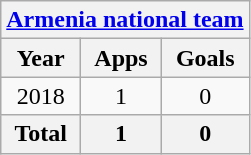<table class="wikitable" style="text-align:center">
<tr>
<th colspan=3><a href='#'>Armenia national team</a></th>
</tr>
<tr>
<th>Year</th>
<th>Apps</th>
<th>Goals</th>
</tr>
<tr>
<td>2018</td>
<td>1</td>
<td>0</td>
</tr>
<tr>
<th>Total</th>
<th>1</th>
<th>0</th>
</tr>
</table>
